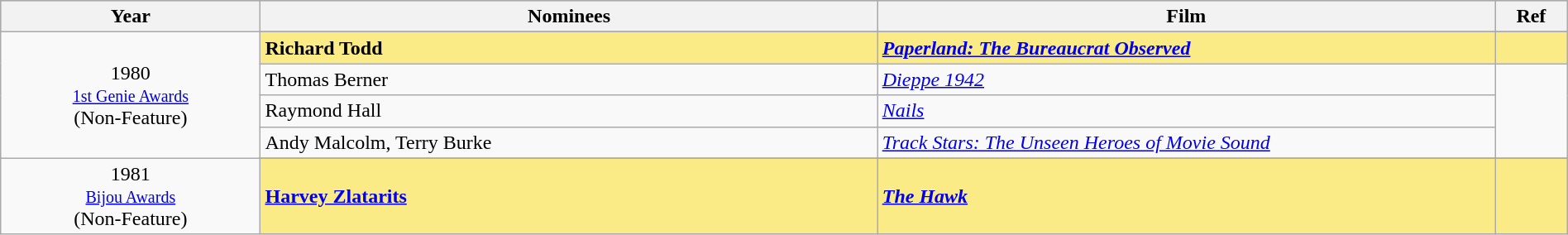<table class="wikitable" style="width:100%;">
<tr style="background:#bebebe;">
<th style="width:8%;">Year</th>
<th style="width:19%;">Nominees</th>
<th style="width:19%;">Film</th>
<th style="width:2%;">Ref</th>
</tr>
<tr>
<td rowspan="5" align="center">1980 <br> <small><a href='#'>1st Genie Awards</a></small><br>(Non-Feature)</td>
</tr>
<tr style="background:#FAEB86;">
<td><strong>Richard Todd</strong></td>
<td><strong><em><a href='#'>Paperland: The Bureaucrat Observed</a></em></strong></td>
<td></td>
</tr>
<tr>
<td>Thomas Berner</td>
<td><em><a href='#'>Dieppe 1942</a></em></td>
<td rowspan=3></td>
</tr>
<tr>
<td>Raymond Hall</td>
<td><em><a href='#'>Nails</a></em></td>
</tr>
<tr>
<td>Andy Malcolm, Terry Burke</td>
<td><em><a href='#'>Track Stars: The Unseen Heroes of Movie Sound</a></em></td>
</tr>
<tr>
<td rowspan="2" align="center">1981 <br> <small><a href='#'>Bijou Awards</a></small><br>(Non-Feature)</td>
</tr>
<tr style="background:#FAEB86;">
<td><strong><a href='#'>Harvey Zlatarits</a></strong></td>
<td><strong><em><a href='#'>The Hawk</a></em></strong></td>
<td></td>
</tr>
</table>
